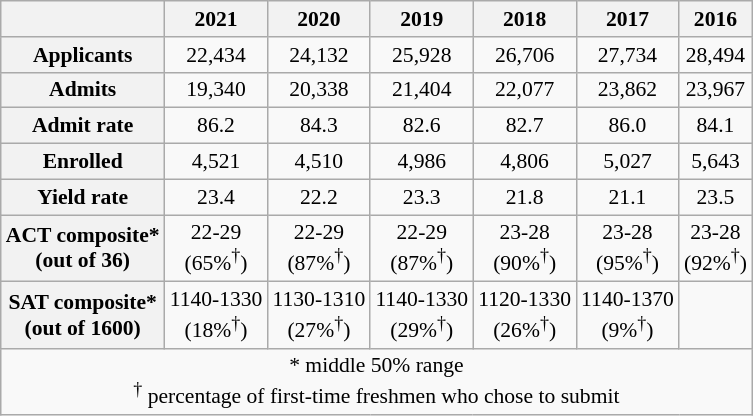<table class="wikitable" style="text-align:center; float:left; font-size:90%; margin:10px;">
<tr>
<th></th>
<th>2021</th>
<th>2020</th>
<th>2019</th>
<th>2018</th>
<th>2017</th>
<th>2016</th>
</tr>
<tr>
<th>Applicants</th>
<td>22,434</td>
<td>24,132</td>
<td>25,928</td>
<td>26,706</td>
<td>27,734</td>
<td>28,494</td>
</tr>
<tr>
<th>Admits</th>
<td>19,340</td>
<td>20,338</td>
<td>21,404</td>
<td>22,077</td>
<td>23,862</td>
<td>23,967</td>
</tr>
<tr>
<th>Admit rate</th>
<td>86.2</td>
<td>84.3</td>
<td>82.6</td>
<td>82.7</td>
<td>86.0</td>
<td>84.1</td>
</tr>
<tr>
<th>Enrolled</th>
<td>4,521</td>
<td>4,510</td>
<td>4,986</td>
<td>4,806</td>
<td>5,027</td>
<td>5,643</td>
</tr>
<tr>
<th>Yield rate</th>
<td>23.4</td>
<td>22.2</td>
<td>23.3</td>
<td>21.8</td>
<td>21.1</td>
<td>23.5</td>
</tr>
<tr>
<th>ACT composite*<br>(out of 36)</th>
<td>22-29<br>(65%<sup>†</sup>)</td>
<td>22-29<br>(87%<sup>†</sup>)</td>
<td>22-29<br>(87%<sup>†</sup>)</td>
<td>23-28<br>(90%<sup>†</sup>)</td>
<td>23-28<br>(95%<sup>†</sup>)</td>
<td>23-28<br>(92%<sup>†</sup>)</td>
</tr>
<tr>
<th>SAT composite*<br>(out of 1600)</th>
<td>1140-1330<br>(18%<sup>†</sup>)</td>
<td>1130-1310<br>(27%<sup>†</sup>)</td>
<td>1140-1330<br>(29%<sup>†</sup>)</td>
<td>1120-1330<br>(26%<sup>†</sup>)</td>
<td>1140-1370<br>(9%<sup>†</sup>)</td>
<td></td>
</tr>
<tr>
<td colspan=7>* middle 50% range<br> <sup>†</sup> percentage of first-time freshmen who chose to submit</td>
</tr>
</table>
